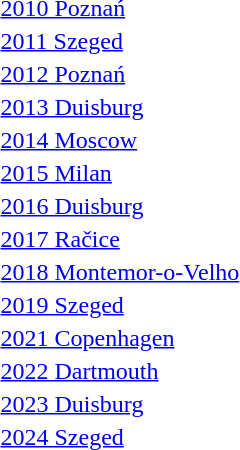<table>
<tr>
<td><a href='#'>2010 Poznań</a></td>
<td></td>
<td></td>
<td></td>
</tr>
<tr>
<td><a href='#'>2011 Szeged</a></td>
<td></td>
<td></td>
<td></td>
</tr>
<tr>
<td><a href='#'>2012 Poznań</a></td>
<td></td>
<td></td>
<td></td>
</tr>
<tr>
<td><a href='#'>2013 Duisburg</a></td>
<td></td>
<td></td>
<td></td>
</tr>
<tr>
<td><a href='#'>2014 Moscow</a></td>
<td></td>
<td></td>
<td></td>
</tr>
<tr>
<td><a href='#'>2015 Milan</a></td>
<td></td>
<td></td>
<td></td>
</tr>
<tr>
<td><a href='#'>2016 Duisburg</a></td>
<td></td>
<td></td>
<td></td>
</tr>
<tr>
<td><a href='#'>2017 Račice</a></td>
<td></td>
<td></td>
<td></td>
</tr>
<tr>
<td><a href='#'>2018 Montemor-o-Velho</a></td>
<td></td>
<td></td>
<td></td>
</tr>
<tr>
<td><a href='#'>2019 Szeged</a></td>
<td></td>
<td></td>
<td></td>
</tr>
<tr>
<td><a href='#'>2021 Copenhagen</a></td>
<td></td>
<td></td>
<td></td>
</tr>
<tr>
<td><a href='#'>2022 Dartmouth</a></td>
<td></td>
<td></td>
<td></td>
</tr>
<tr>
<td><a href='#'>2023 Duisburg</a></td>
<td></td>
<td></td>
<td></td>
</tr>
<tr>
<td><a href='#'>2024 Szeged</a></td>
<td></td>
<td></td>
<td></td>
</tr>
</table>
